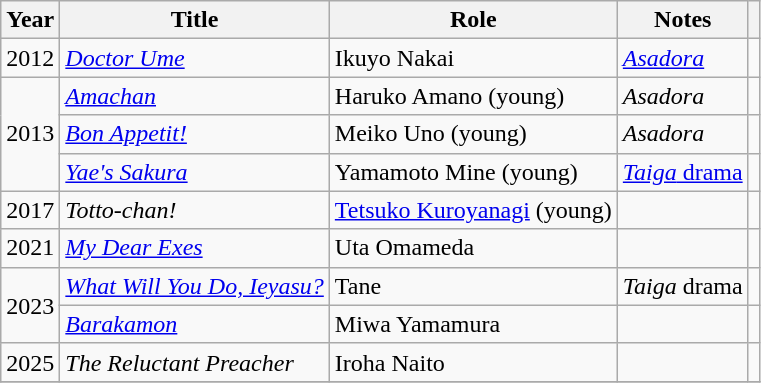<table class="wikitable sortable">
<tr>
<th>Year</th>
<th>Title</th>
<th>Role</th>
<th class="unsortable">Notes</th>
<th class="unsortable"></th>
</tr>
<tr>
<td>2012</td>
<td><em><a href='#'>Doctor Ume</a></em></td>
<td>Ikuyo Nakai</td>
<td><em><a href='#'>Asadora</a></em></td>
<td></td>
</tr>
<tr>
<td rowspan="3">2013</td>
<td><em><a href='#'>Amachan</a></em></td>
<td>Haruko Amano (young)</td>
<td><em>Asadora</em></td>
<td></td>
</tr>
<tr>
<td><em><a href='#'>Bon Appetit!</a></em></td>
<td>Meiko Uno (young)</td>
<td><em>Asadora</em></td>
<td></td>
</tr>
<tr>
<td><em><a href='#'>Yae's Sakura</a></em></td>
<td>Yamamoto Mine (young)</td>
<td><a href='#'><em>Taiga</em> drama</a></td>
<td></td>
</tr>
<tr>
<td>2017</td>
<td><em>Totto-chan!</em></td>
<td><a href='#'>Tetsuko Kuroyanagi</a> (young)</td>
<td></td>
<td></td>
</tr>
<tr>
<td>2021</td>
<td><em><a href='#'>My Dear Exes</a></em></td>
<td>Uta Omameda</td>
<td></td>
<td></td>
</tr>
<tr>
<td rowspan="2">2023</td>
<td><em><a href='#'>What Will You Do, Ieyasu?</a></em></td>
<td>Tane</td>
<td><em>Taiga</em> drama</td>
<td></td>
</tr>
<tr>
<td><em><a href='#'>Barakamon</a></em></td>
<td>Miwa Yamamura</td>
<td></td>
<td></td>
</tr>
<tr>
<td>2025</td>
<td><em>The Reluctant Preacher</em></td>
<td>Iroha Naito</td>
<td></td>
<td></td>
</tr>
<tr>
</tr>
</table>
